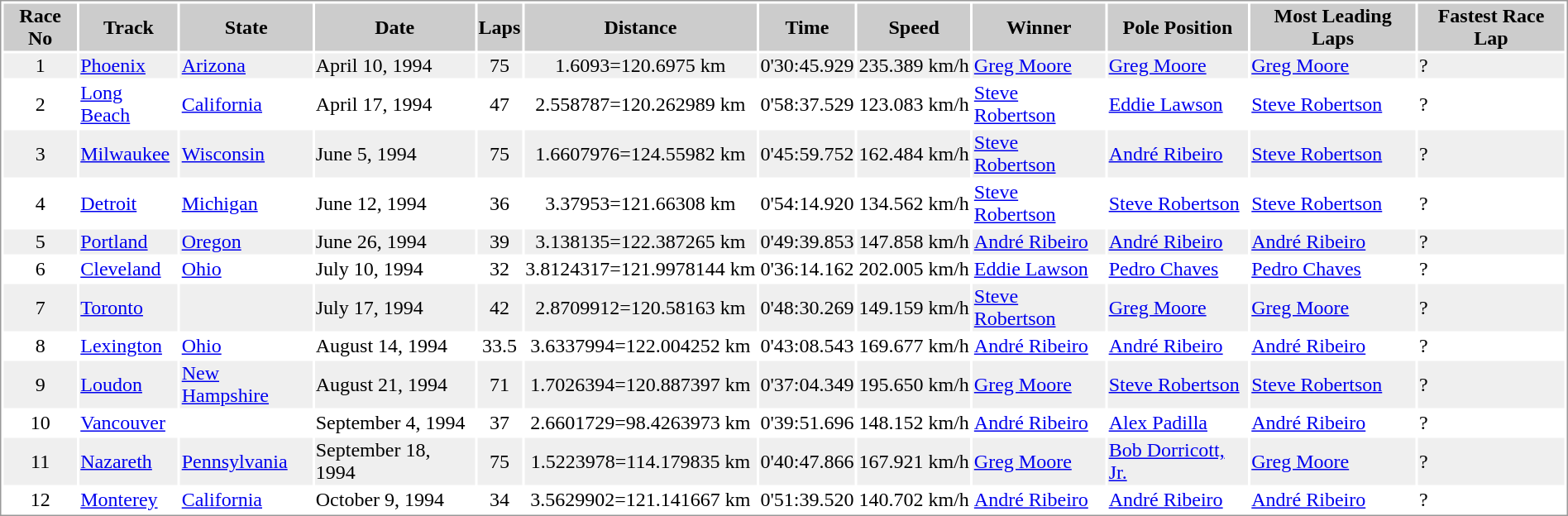<table border="0" style="border: 1px solid #999; background-color:#FFFFFF; text-align:center">
<tr align="center" style="background:#CCCCCC;">
<th>Race No</th>
<th>Track</th>
<th>State</th>
<th>Date</th>
<th>Laps</th>
<th>Distance</th>
<th>Time</th>
<th>Speed</th>
<th>Winner</th>
<th>Pole Position</th>
<th>Most Leading Laps</th>
<th>Fastest Race Lap</th>
</tr>
<tr style="background:#EFEFEF;">
<td>1</td>
<td align="left"><a href='#'>Phoenix</a></td>
<td align="left"><a href='#'>Arizona</a></td>
<td align="left">April 10, 1994</td>
<td>75</td>
<td>1.6093=120.6975 km</td>
<td>0'30:45.929</td>
<td>235.389 km/h</td>
<td align="left"><a href='#'>Greg Moore</a></td>
<td align="left"><a href='#'>Greg Moore</a></td>
<td align="left"><a href='#'>Greg Moore</a></td>
<td align="left">?</td>
</tr>
<tr>
<td>2</td>
<td align="left"><a href='#'>Long Beach</a></td>
<td align="left"><a href='#'>California</a></td>
<td align="left">April 17, 1994</td>
<td>47</td>
<td>2.558787=120.262989 km</td>
<td>0'58:37.529</td>
<td>123.083 km/h</td>
<td align="left"><a href='#'>Steve Robertson</a></td>
<td align="left"><a href='#'>Eddie Lawson</a></td>
<td align="left"><a href='#'>Steve Robertson</a></td>
<td align="left">?</td>
</tr>
<tr style="background:#EFEFEF;">
<td>3</td>
<td align="left"><a href='#'>Milwaukee</a></td>
<td align="left"><a href='#'>Wisconsin</a></td>
<td align="left">June 5, 1994</td>
<td>75</td>
<td>1.6607976=124.55982 km</td>
<td>0'45:59.752</td>
<td>162.484 km/h</td>
<td align="left"><a href='#'>Steve Robertson</a></td>
<td align="left"><a href='#'>André Ribeiro</a></td>
<td align="left"><a href='#'>Steve Robertson</a></td>
<td align="left">?</td>
</tr>
<tr>
<td>4</td>
<td align="left"><a href='#'>Detroit</a></td>
<td align="left"><a href='#'>Michigan</a></td>
<td align="left">June 12, 1994</td>
<td>36</td>
<td>3.37953=121.66308 km</td>
<td>0'54:14.920</td>
<td>134.562 km/h</td>
<td align="left"><a href='#'>Steve Robertson</a></td>
<td align="left"><a href='#'>Steve Robertson</a></td>
<td align="left"><a href='#'>Steve Robertson</a></td>
<td align="left">?</td>
</tr>
<tr style="background:#EFEFEF;">
<td>5</td>
<td align="left"><a href='#'>Portland</a></td>
<td align="left"><a href='#'>Oregon</a></td>
<td align="left">June 26, 1994</td>
<td>39</td>
<td>3.138135=122.387265 km</td>
<td>0'49:39.853</td>
<td>147.858 km/h</td>
<td align="left"><a href='#'>André Ribeiro</a></td>
<td align="left"><a href='#'>André Ribeiro</a></td>
<td align="left"><a href='#'>André Ribeiro</a></td>
<td align="left">?</td>
</tr>
<tr>
<td>6</td>
<td align="left"><a href='#'>Cleveland</a></td>
<td align="left"><a href='#'>Ohio</a></td>
<td align="left">July 10, 1994</td>
<td>32</td>
<td>3.8124317=121.9978144 km</td>
<td>0'36:14.162</td>
<td>202.005 km/h</td>
<td align="left"><a href='#'>Eddie Lawson</a></td>
<td align="left"><a href='#'>Pedro Chaves</a></td>
<td align="left"><a href='#'>Pedro Chaves</a></td>
<td align="left">?</td>
</tr>
<tr style="background:#EFEFEF;">
<td>7</td>
<td align="left"><a href='#'>Toronto</a></td>
<td align="left"></td>
<td align="left">July 17, 1994</td>
<td>42</td>
<td>2.8709912=120.58163 km</td>
<td>0'48:30.269</td>
<td>149.159 km/h</td>
<td align="left"><a href='#'>Steve Robertson</a></td>
<td align="left"><a href='#'>Greg Moore</a></td>
<td align="left"><a href='#'>Greg Moore</a></td>
<td align="left">?</td>
</tr>
<tr>
<td>8</td>
<td align="left"><a href='#'>Lexington</a></td>
<td align="left"><a href='#'>Ohio</a></td>
<td align="left">August 14, 1994</td>
<td>33.5</td>
<td>3.6337994=122.004252 km</td>
<td>0'43:08.543</td>
<td>169.677 km/h</td>
<td align="left"><a href='#'>André Ribeiro</a></td>
<td align="left"><a href='#'>André Ribeiro</a></td>
<td align="left"><a href='#'>André Ribeiro</a></td>
<td align="left">?</td>
</tr>
<tr style="background:#EFEFEF;">
<td>9</td>
<td align="left"><a href='#'>Loudon</a></td>
<td align="left"><a href='#'>New Hampshire</a></td>
<td align="left">August 21, 1994</td>
<td>71</td>
<td>1.7026394=120.887397 km</td>
<td>0'37:04.349</td>
<td>195.650 km/h</td>
<td align="left"><a href='#'>Greg Moore</a></td>
<td align="left"><a href='#'>Steve Robertson</a></td>
<td align="left"><a href='#'>Steve Robertson</a></td>
<td align="left">?</td>
</tr>
<tr>
<td>10</td>
<td align="left"><a href='#'>Vancouver</a></td>
<td align="left"></td>
<td align="left">September 4, 1994</td>
<td>37</td>
<td>2.6601729=98.4263973 km</td>
<td>0'39:51.696</td>
<td>148.152 km/h</td>
<td align="left"><a href='#'>André Ribeiro</a></td>
<td align="left"><a href='#'>Alex Padilla</a></td>
<td align="left"><a href='#'>André Ribeiro</a></td>
<td align="left">?</td>
</tr>
<tr style="background:#EFEFEF;">
<td>11</td>
<td align="left"><a href='#'>Nazareth</a></td>
<td align="left"><a href='#'>Pennsylvania</a></td>
<td align="left">September 18, 1994</td>
<td>75</td>
<td>1.5223978=114.179835 km</td>
<td>0'40:47.866</td>
<td>167.921 km/h</td>
<td align="left"><a href='#'>Greg Moore</a></td>
<td align="left"><a href='#'>Bob Dorricott, Jr.</a></td>
<td align="left"><a href='#'>Greg Moore</a></td>
<td align="left">?</td>
</tr>
<tr>
<td>12</td>
<td align="left"><a href='#'>Monterey</a></td>
<td align="left"><a href='#'>California</a></td>
<td align="left">October 9, 1994</td>
<td>34</td>
<td>3.5629902=121.141667 km</td>
<td>0'51:39.520</td>
<td>140.702 km/h</td>
<td align="left"><a href='#'>André Ribeiro</a></td>
<td align="left"><a href='#'>André Ribeiro</a></td>
<td align="left"><a href='#'>André Ribeiro</a></td>
<td align="left">?</td>
</tr>
</table>
